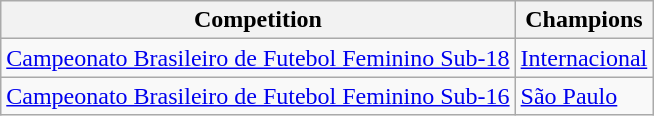<table class="wikitable">
<tr>
<th>Competition</th>
<th>Champions</th>
</tr>
<tr>
<td><a href='#'>Campeonato Brasileiro de Futebol Feminino Sub-18</a></td>
<td><a href='#'>Internacional</a></td>
</tr>
<tr>
<td><a href='#'>Campeonato Brasileiro de Futebol Feminino Sub-16</a></td>
<td><a href='#'>São Paulo</a></td>
</tr>
</table>
